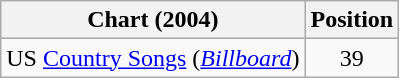<table class="wikitable sortable">
<tr>
<th scope="col">Chart (2004)</th>
<th scope="col">Position</th>
</tr>
<tr>
<td>US <a href='#'>Country Songs</a> (<em><a href='#'>Billboard</a></em>)</td>
<td align="center">39</td>
</tr>
</table>
